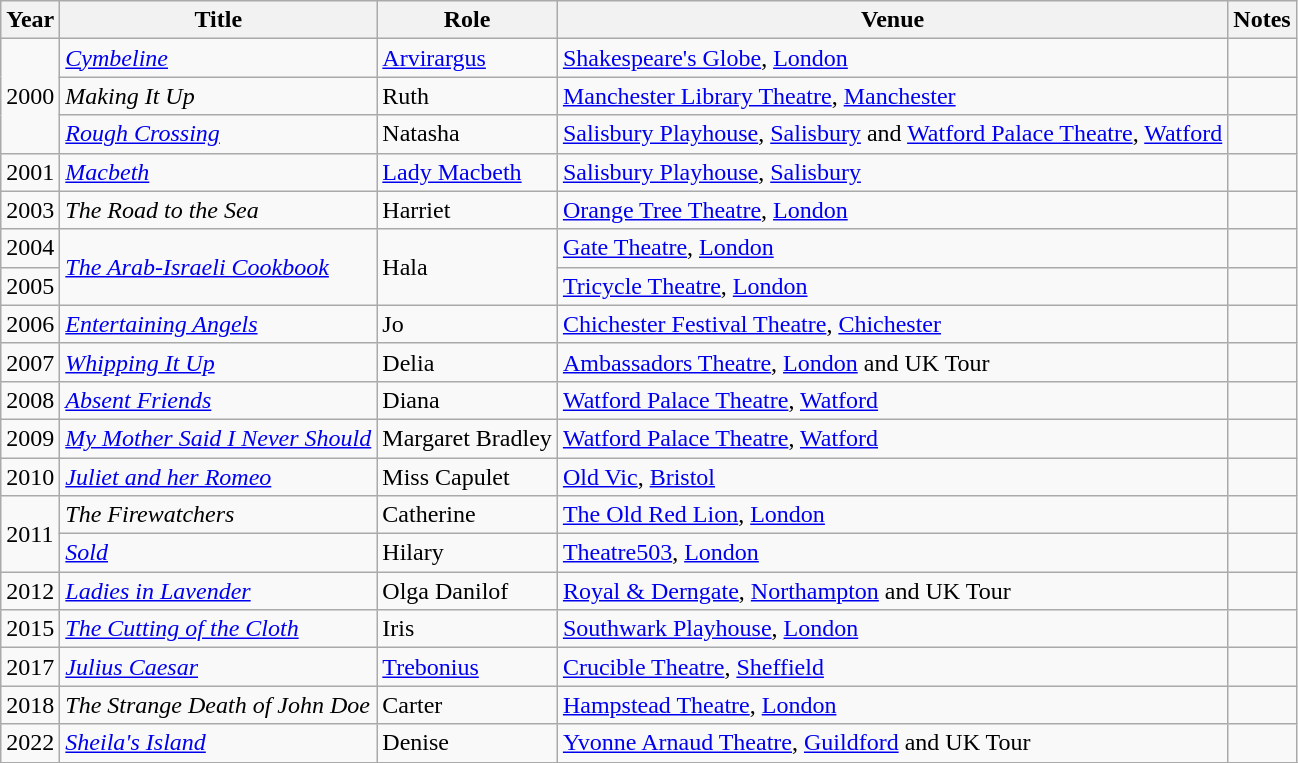<table class="wikitable sortable">
<tr>
<th>Year</th>
<th>Title</th>
<th>Role</th>
<th>Venue</th>
<th>Notes</th>
</tr>
<tr>
<td rowspan="3">2000</td>
<td><em><a href='#'>Cymbeline</a></em></td>
<td><a href='#'>Arvirargus</a></td>
<td><a href='#'>Shakespeare's Globe</a>, <a href='#'>London</a></td>
<td></td>
</tr>
<tr>
<td><em>Making It Up</em></td>
<td>Ruth</td>
<td><a href='#'>Manchester Library Theatre</a>, <a href='#'>Manchester</a></td>
<td></td>
</tr>
<tr>
<td><em><a href='#'>Rough Crossing</a></em></td>
<td>Natasha</td>
<td><a href='#'>Salisbury Playhouse</a>, <a href='#'>Salisbury</a> and <a href='#'>Watford Palace Theatre</a>, <a href='#'>Watford</a></td>
<td></td>
</tr>
<tr>
<td>2001</td>
<td><em><a href='#'>Macbeth</a></em></td>
<td><a href='#'>Lady Macbeth</a></td>
<td><a href='#'>Salisbury Playhouse</a>, <a href='#'>Salisbury</a></td>
<td></td>
</tr>
<tr>
<td>2003</td>
<td data-sort-value="Road to the Sea, The"><em>The Road to the Sea</em></td>
<td>Harriet</td>
<td><a href='#'>Orange Tree Theatre</a>, <a href='#'>London</a></td>
<td></td>
</tr>
<tr>
<td>2004</td>
<td rowspan="2" data-sort-value="Arab-Israeli Cookbook, The"><em><a href='#'>The Arab-Israeli Cookbook</a></em></td>
<td rowspan="2">Hala</td>
<td><a href='#'>Gate Theatre</a>, <a href='#'>London</a></td>
<td></td>
</tr>
<tr>
<td>2005</td>
<td><a href='#'>Tricycle Theatre</a>, <a href='#'>London</a></td>
<td></td>
</tr>
<tr>
<td>2006</td>
<td><em><a href='#'>Entertaining Angels</a></em></td>
<td>Jo</td>
<td><a href='#'>Chichester Festival Theatre</a>, <a href='#'>Chichester</a></td>
<td></td>
</tr>
<tr>
<td>2007</td>
<td><em><a href='#'>Whipping It Up</a></em></td>
<td>Delia</td>
<td><a href='#'>Ambassadors Theatre</a>, <a href='#'>London</a> and UK Tour</td>
<td></td>
</tr>
<tr>
<td>2008</td>
<td><em><a href='#'>Absent Friends</a></em></td>
<td>Diana</td>
<td><a href='#'>Watford Palace Theatre</a>, <a href='#'>Watford</a></td>
<td></td>
</tr>
<tr>
<td>2009</td>
<td><em><a href='#'>My Mother Said I Never Should</a></em></td>
<td>Margaret Bradley</td>
<td><a href='#'>Watford Palace Theatre</a>, <a href='#'>Watford</a></td>
<td></td>
</tr>
<tr>
<td>2010</td>
<td><em><a href='#'>Juliet and her Romeo</a></em></td>
<td>Miss Capulet</td>
<td><a href='#'>Old Vic</a>, <a href='#'>Bristol</a></td>
<td></td>
</tr>
<tr>
<td rowspan="2">2011</td>
<td data-sort-value="Firewatchers, The"><em>The Firewatchers</em></td>
<td>Catherine</td>
<td><a href='#'>The Old Red Lion</a>, <a href='#'>London</a></td>
<td></td>
</tr>
<tr>
<td><em><a href='#'>Sold</a></em></td>
<td>Hilary</td>
<td><a href='#'>Theatre503</a>, <a href='#'>London</a></td>
<td></td>
</tr>
<tr>
<td>2012</td>
<td><em><a href='#'>Ladies in Lavender</a></em></td>
<td>Olga Danilof</td>
<td><a href='#'>Royal & Derngate</a>, <a href='#'>Northampton</a> and UK Tour</td>
<td></td>
</tr>
<tr>
<td>2015</td>
<td data-sort-value="Cutting of the Cloth, The"><em><a href='#'>The Cutting of the Cloth</a></em></td>
<td>Iris</td>
<td><a href='#'>Southwark Playhouse</a>, <a href='#'>London</a></td>
<td></td>
</tr>
<tr>
<td>2017</td>
<td><em><a href='#'>Julius Caesar</a></em></td>
<td><a href='#'>Trebonius</a></td>
<td><a href='#'>Crucible Theatre</a>, <a href='#'>Sheffield</a></td>
<td></td>
</tr>
<tr>
<td>2018</td>
<td data-sort-value="Strange Death of John Doe, The"><em>The Strange Death of John Doe</em></td>
<td>Carter</td>
<td><a href='#'>Hampstead Theatre</a>, <a href='#'>London</a></td>
<td></td>
</tr>
<tr>
<td>2022</td>
<td><em><a href='#'>Sheila's Island</a></em></td>
<td>Denise</td>
<td><a href='#'>Yvonne Arnaud Theatre</a>, <a href='#'>Guildford</a> and UK Tour</td>
<td></td>
</tr>
<tr>
</tr>
</table>
